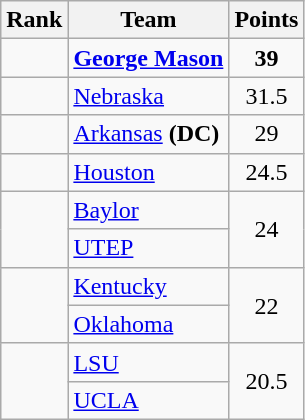<table class="wikitable sortable" style="text-align:center">
<tr>
<th>Rank</th>
<th>Team</th>
<th>Points</th>
</tr>
<tr>
<td></td>
<td align="left"><strong><a href='#'>George Mason</a></strong></td>
<td><strong>39</strong></td>
</tr>
<tr>
<td></td>
<td align="left"><a href='#'>Nebraska</a></td>
<td>31.5</td>
</tr>
<tr>
<td></td>
<td align="left"><a href='#'>Arkansas</a> <strong>(DC)</strong></td>
<td>29</td>
</tr>
<tr>
<td></td>
<td align="left"><a href='#'>Houston</a></td>
<td>24.5</td>
</tr>
<tr>
<td rowspan=2></td>
<td align="left"><a href='#'>Baylor</a></td>
<td rowspan=2>24</td>
</tr>
<tr>
<td align="left"><a href='#'>UTEP</a></td>
</tr>
<tr>
<td rowspan=2></td>
<td align="left"><a href='#'>Kentucky</a></td>
<td rowspan=2>22</td>
</tr>
<tr>
<td align="left"><a href='#'>Oklahoma</a></td>
</tr>
<tr>
<td rowspan=2></td>
<td align="left"><a href='#'>LSU</a></td>
<td rowspan=2>20.5</td>
</tr>
<tr>
<td align="left"><a href='#'>UCLA</a></td>
</tr>
</table>
